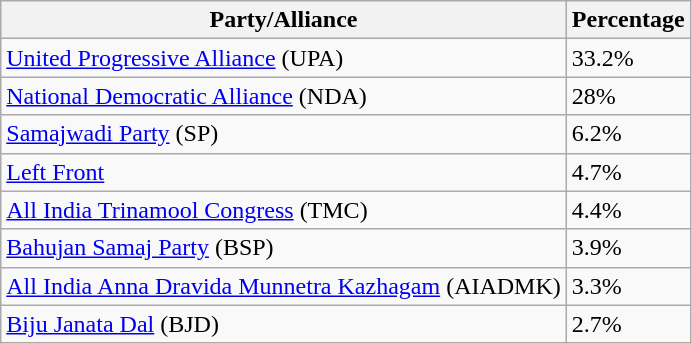<table class="wikitable">
<tr>
<th>Party/Alliance</th>
<th>Percentage </th>
</tr>
<tr>
<td><a href='#'>United Progressive Alliance</a> (UPA)</td>
<td>33.2%</td>
</tr>
<tr>
<td><a href='#'>National Democratic Alliance</a> (NDA)</td>
<td>28%</td>
</tr>
<tr>
<td><a href='#'>Samajwadi Party</a> (SP)</td>
<td>6.2%</td>
</tr>
<tr>
<td><a href='#'>Left Front</a></td>
<td>4.7%</td>
</tr>
<tr>
<td><a href='#'>All India Trinamool Congress</a> (TMC)</td>
<td>4.4%</td>
</tr>
<tr>
<td><a href='#'>Bahujan Samaj Party</a> (BSP)</td>
<td>3.9%</td>
</tr>
<tr>
<td><a href='#'>All India Anna Dravida Munnetra Kazhagam</a> (AIADMK)</td>
<td>3.3%</td>
</tr>
<tr>
<td><a href='#'>Biju Janata Dal</a> (BJD)</td>
<td>2.7%</td>
</tr>
</table>
